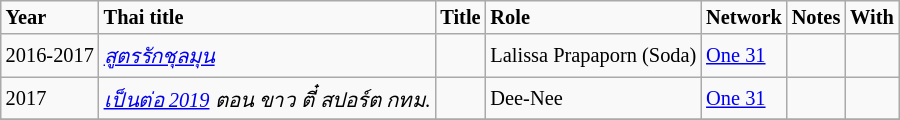<table class="wikitable" style="font-size: 85%;">
<tr>
<td><strong>Year</strong></td>
<td><strong>Thai title</strong></td>
<td><strong>Title</strong></td>
<td><strong>Role</strong></td>
<td><strong>Network</strong></td>
<td><strong>Notes</strong></td>
<td><strong>With</strong></td>
</tr>
<tr>
<td rowspan="1">2016-2017</td>
<td><em><a href='#'>สูตรรักชุลมุน</a></em></td>
<td><em> </em></td>
<td>Lalissa Prapaporn (Soda)</td>
<td><a href='#'>One 31</a></td>
<td></td>
<td></td>
</tr>
<tr>
<td rowspan="1">2017</td>
<td><em><a href='#'>เป็นต่อ 2019</a> ตอน ขาว ตี๋ สปอร์ต กทม.</em></td>
<td><em> </em></td>
<td>Dee-Nee</td>
<td><a href='#'>One 31</a></td>
<td></td>
<td></td>
</tr>
<tr>
</tr>
</table>
